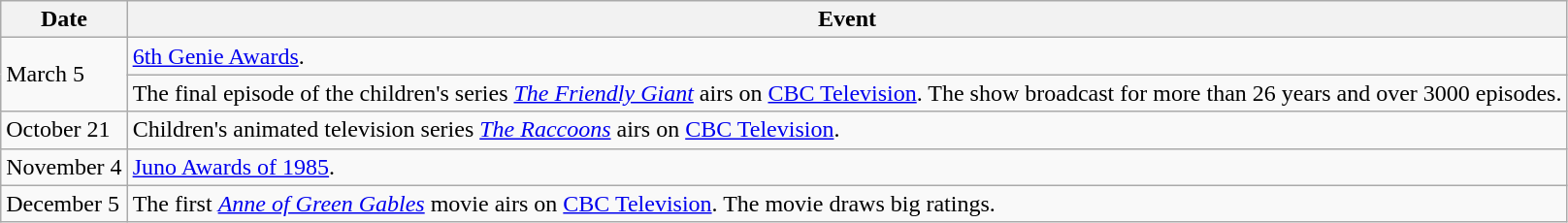<table class="wikitable">
<tr>
<th>Date</th>
<th>Event</th>
</tr>
<tr>
<td rowspan="2">March 5</td>
<td><a href='#'>6th Genie Awards</a>.</td>
</tr>
<tr>
<td>The final episode of the children's series <em><a href='#'>The Friendly Giant</a></em> airs on <a href='#'>CBC Television</a>. The show broadcast for more than 26 years and over 3000 episodes.</td>
</tr>
<tr>
<td>October 21</td>
<td>Children's animated television series <em><a href='#'>The Raccoons</a></em> airs on <a href='#'>CBC Television</a>.</td>
</tr>
<tr>
<td>November 4</td>
<td><a href='#'>Juno Awards of 1985</a>.</td>
</tr>
<tr>
<td>December 5</td>
<td>The first <em><a href='#'>Anne of Green Gables</a></em> movie airs on <a href='#'>CBC Television</a>. The movie draws big ratings.</td>
</tr>
</table>
